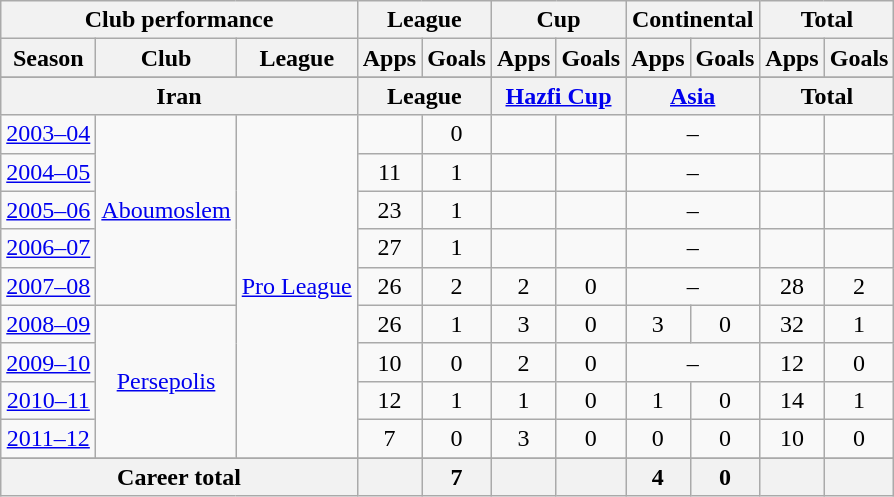<table class="wikitable" style="text-align:center">
<tr>
<th colspan=3>Club performance</th>
<th colspan=2>League</th>
<th colspan=2>Cup</th>
<th colspan=2>Continental</th>
<th colspan=2>Total</th>
</tr>
<tr>
<th>Season</th>
<th>Club</th>
<th>League</th>
<th>Apps</th>
<th>Goals</th>
<th>Apps</th>
<th>Goals</th>
<th>Apps</th>
<th>Goals</th>
<th>Apps</th>
<th>Goals</th>
</tr>
<tr>
</tr>
<tr>
<th colspan=3>Iran</th>
<th colspan=2>League</th>
<th colspan=2><a href='#'>Hazfi Cup</a></th>
<th colspan=2><a href='#'>Asia</a></th>
<th colspan=2>Total</th>
</tr>
<tr>
<td><a href='#'>2003–04</a></td>
<td rowspan="5"><a href='#'>Aboumoslem</a></td>
<td rowspan="9"><a href='#'>Pro League</a></td>
<td></td>
<td>0</td>
<td></td>
<td></td>
<td colspan="2">–</td>
<td></td>
<td></td>
</tr>
<tr>
<td><a href='#'>2004–05</a></td>
<td>11</td>
<td>1</td>
<td></td>
<td></td>
<td colspan="2">–</td>
<td></td>
<td></td>
</tr>
<tr>
<td><a href='#'>2005–06</a></td>
<td>23</td>
<td>1</td>
<td></td>
<td></td>
<td colspan="2">–</td>
<td></td>
<td></td>
</tr>
<tr>
<td><a href='#'>2006–07</a></td>
<td>27</td>
<td>1</td>
<td></td>
<td></td>
<td colspan="2">–</td>
<td></td>
<td></td>
</tr>
<tr>
<td><a href='#'>2007–08</a></td>
<td>26</td>
<td>2</td>
<td>2</td>
<td>0</td>
<td colspan="2">–</td>
<td>28</td>
<td>2</td>
</tr>
<tr>
<td><a href='#'>2008–09</a></td>
<td rowspan="4"><a href='#'>Persepolis</a></td>
<td>26</td>
<td>1</td>
<td>3</td>
<td>0</td>
<td>3</td>
<td>0</td>
<td>32</td>
<td>1</td>
</tr>
<tr>
<td><a href='#'>2009–10</a></td>
<td>10</td>
<td>0</td>
<td>2</td>
<td>0</td>
<td colspan="2">–</td>
<td>12</td>
<td>0</td>
</tr>
<tr>
<td><a href='#'>2010–11</a></td>
<td>12</td>
<td>1</td>
<td>1</td>
<td>0</td>
<td>1</td>
<td>0</td>
<td>14</td>
<td>1</td>
</tr>
<tr>
<td><a href='#'>2011–12</a></td>
<td>7</td>
<td>0</td>
<td>3</td>
<td>0</td>
<td>0</td>
<td>0</td>
<td>10</td>
<td>0</td>
</tr>
<tr>
</tr>
<tr>
<th colspan=3>Career total</th>
<th></th>
<th>7</th>
<th></th>
<th></th>
<th>4</th>
<th>0</th>
<th></th>
<th></th>
</tr>
</table>
